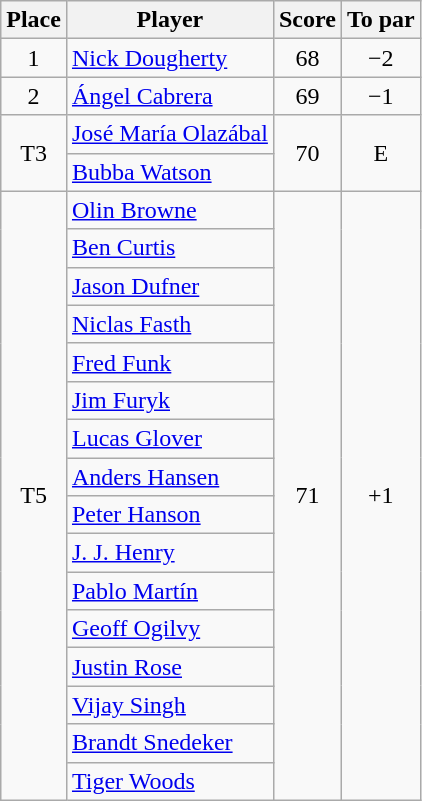<table class="wikitable">
<tr>
<th>Place</th>
<th>Player</th>
<th>Score</th>
<th>To par</th>
</tr>
<tr>
<td align=center>1</td>
<td> <a href='#'>Nick Dougherty</a></td>
<td align=center>68</td>
<td align=center>−2</td>
</tr>
<tr>
<td align=center>2</td>
<td> <a href='#'>Ángel Cabrera</a></td>
<td align=center>69</td>
<td align=center>−1</td>
</tr>
<tr>
<td rowspan="2" align=center>T3</td>
<td> <a href='#'>José María Olazábal</a></td>
<td rowspan="2" align=center>70</td>
<td rowspan="2" align=center>E</td>
</tr>
<tr>
<td> <a href='#'>Bubba Watson</a></td>
</tr>
<tr>
<td rowspan="16" align=center>T5</td>
<td> <a href='#'>Olin Browne</a></td>
<td rowspan="16" align=center>71</td>
<td rowspan="16" align=center>+1</td>
</tr>
<tr>
<td> <a href='#'>Ben Curtis</a></td>
</tr>
<tr>
<td> <a href='#'>Jason Dufner</a></td>
</tr>
<tr>
<td> <a href='#'>Niclas Fasth</a></td>
</tr>
<tr>
<td> <a href='#'>Fred Funk</a></td>
</tr>
<tr>
<td> <a href='#'>Jim Furyk</a></td>
</tr>
<tr>
<td> <a href='#'>Lucas Glover</a></td>
</tr>
<tr>
<td> <a href='#'>Anders Hansen</a></td>
</tr>
<tr>
<td> <a href='#'>Peter Hanson</a></td>
</tr>
<tr>
<td> <a href='#'>J. J. Henry</a></td>
</tr>
<tr>
<td> <a href='#'>Pablo Martín</a></td>
</tr>
<tr>
<td> <a href='#'>Geoff Ogilvy</a></td>
</tr>
<tr>
<td> <a href='#'>Justin Rose</a></td>
</tr>
<tr>
<td> <a href='#'>Vijay Singh</a></td>
</tr>
<tr>
<td> <a href='#'>Brandt Snedeker</a></td>
</tr>
<tr>
<td> <a href='#'>Tiger Woods</a></td>
</tr>
</table>
